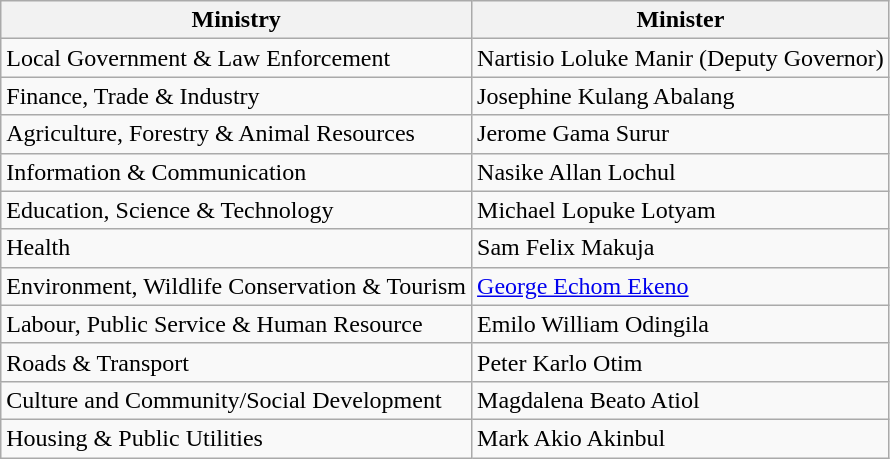<table class=wikitable>
<tr>
<th>Ministry</th>
<th>Minister</th>
</tr>
<tr>
<td>Local Government & Law Enforcement</td>
<td>Nartisio Loluke Manir (Deputy Governor)</td>
</tr>
<tr>
<td>Finance, Trade & Industry</td>
<td>Josephine Kulang Abalang</td>
</tr>
<tr>
<td>Agriculture, Forestry & Animal Resources</td>
<td>Jerome Gama Surur</td>
</tr>
<tr>
<td>Information & Communication</td>
<td>Nasike Allan Lochul</td>
</tr>
<tr>
<td>Education, Science & Technology</td>
<td>Michael Lopuke Lotyam</td>
</tr>
<tr>
<td>Health</td>
<td>Sam Felix Makuja</td>
</tr>
<tr>
<td>Environment, Wildlife Conservation & Tourism</td>
<td><a href='#'>George Echom Ekeno</a></td>
</tr>
<tr>
<td>Labour, Public Service & Human Resource</td>
<td>Emilo William Odingila</td>
</tr>
<tr>
<td>Roads & Transport</td>
<td>Peter Karlo Otim</td>
</tr>
<tr>
<td>Culture and Community/Social Development</td>
<td>Magdalena Beato Atiol</td>
</tr>
<tr>
<td>Housing & Public Utilities</td>
<td>Mark Akio Akinbul</td>
</tr>
</table>
